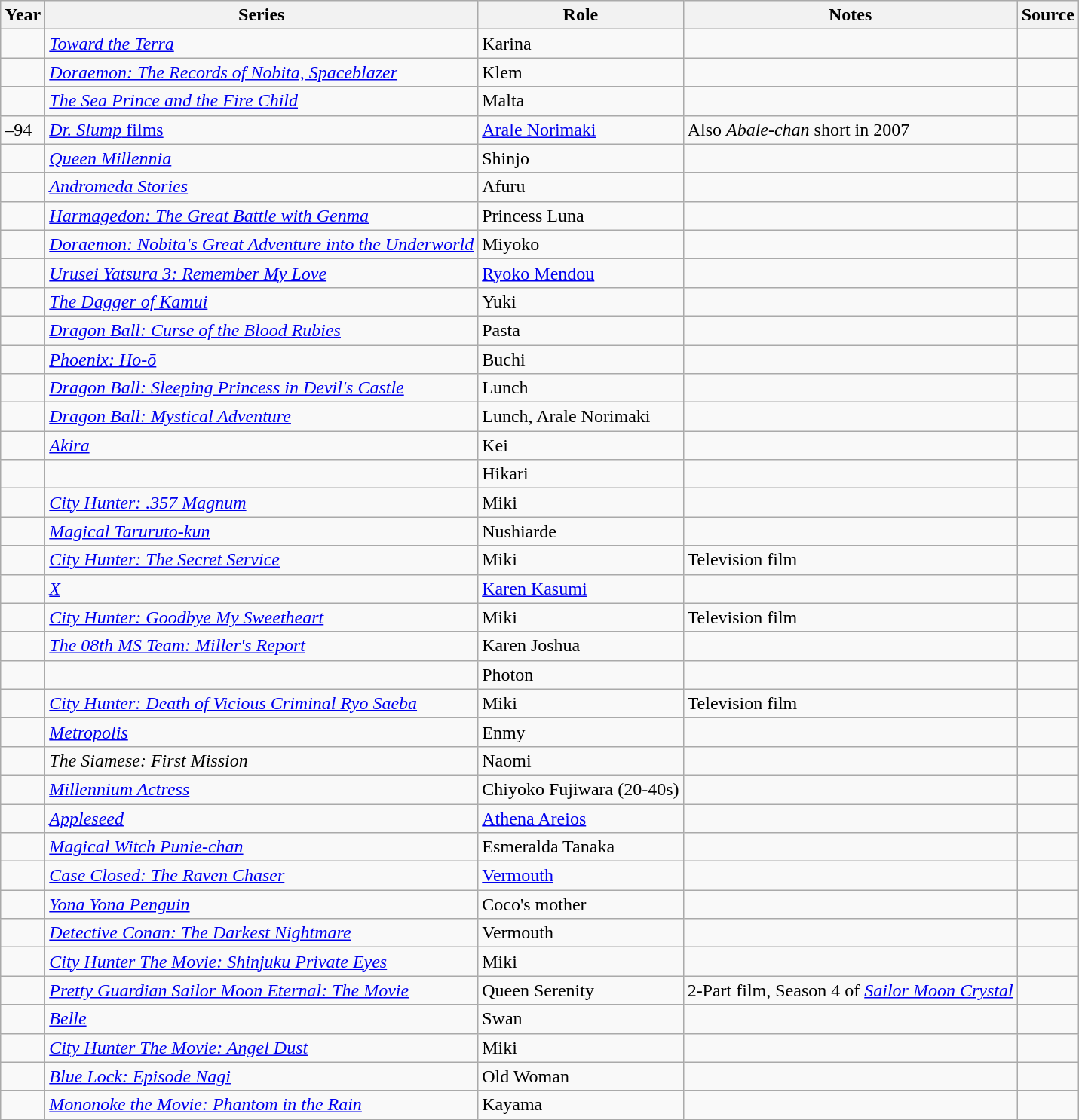<table class="wikitable sortable plainrowheaders">
<tr>
<th>Year</th>
<th>Series</th>
<th>Role</th>
<th class="unsortable">Notes</th>
<th class="unsortable">Source</th>
</tr>
<tr>
<td></td>
<td><em><a href='#'>Toward the Terra</a></em></td>
<td>Karina</td>
<td></td>
<td></td>
</tr>
<tr>
<td></td>
<td><em><a href='#'>Doraemon: The Records of Nobita, Spaceblazer</a></em></td>
<td>Klem</td>
<td></td>
<td></td>
</tr>
<tr>
<td></td>
<td><em><a href='#'>The Sea Prince and the Fire Child</a></em></td>
<td>Malta</td>
<td></td>
<td></td>
</tr>
<tr>
<td>–94</td>
<td><a href='#'><em>Dr. Slump</em> films</a></td>
<td><a href='#'>Arale Norimaki</a></td>
<td>Also <em>Abale-chan</em> short in 2007</td>
<td></td>
</tr>
<tr>
<td></td>
<td><em><a href='#'>Queen Millennia</a></em></td>
<td>Shinjo</td>
<td></td>
<td></td>
</tr>
<tr>
<td></td>
<td><em><a href='#'>Andromeda Stories</a></em></td>
<td>Afuru</td>
<td></td>
<td></td>
</tr>
<tr>
<td></td>
<td><em> <a href='#'>Harmagedon: The Great Battle with Genma</a></em></td>
<td>Princess Luna</td>
<td></td>
<td></td>
</tr>
<tr>
<td></td>
<td><em><a href='#'>Doraemon: Nobita's Great Adventure into the Underworld </a></em></td>
<td>Miyoko</td>
<td></td>
<td></td>
</tr>
<tr>
<td></td>
<td><em><a href='#'>Urusei Yatsura 3: Remember My Love</a></em></td>
<td><a href='#'>Ryoko Mendou</a></td>
<td></td>
<td></td>
</tr>
<tr>
<td></td>
<td><em><a href='#'>The Dagger of Kamui</a></em></td>
<td>Yuki</td>
<td></td>
<td></td>
</tr>
<tr>
<td></td>
<td><em><a href='#'>Dragon Ball: Curse of the Blood Rubies</a></em></td>
<td>Pasta</td>
<td></td>
<td></td>
</tr>
<tr>
<td></td>
<td><em><a href='#'>Phoenix: Ho-ō</a></em></td>
<td>Buchi</td>
<td></td>
<td></td>
</tr>
<tr>
<td></td>
<td><em><a href='#'>Dragon Ball: Sleeping Princess in Devil's Castle</a></em></td>
<td>Lunch</td>
<td></td>
<td></td>
</tr>
<tr>
<td></td>
<td><em><a href='#'>Dragon Ball: Mystical Adventure</a></em></td>
<td>Lunch, Arale Norimaki</td>
<td></td>
<td></td>
</tr>
<tr>
<td></td>
<td><em><a href='#'>Akira</a></em></td>
<td>Kei</td>
<td></td>
<td></td>
</tr>
<tr>
<td></td>
<td><em></em><br></td>
<td>Hikari</td>
<td></td>
<td></td>
</tr>
<tr>
<td></td>
<td><em><a href='#'>City Hunter: .357 Magnum</a></em></td>
<td>Miki</td>
<td></td>
<td></td>
</tr>
<tr>
<td></td>
<td><em><a href='#'>Magical Taruruto-kun</a></em></td>
<td>Nushiarde</td>
<td></td>
<td></td>
</tr>
<tr>
<td></td>
<td><em><a href='#'>City Hunter: The Secret Service</a></em></td>
<td>Miki</td>
<td>Television film</td>
<td></td>
</tr>
<tr>
<td></td>
<td><em><a href='#'>X</a></em></td>
<td><a href='#'>Karen Kasumi</a></td>
<td></td>
<td></td>
</tr>
<tr>
<td></td>
<td><em><a href='#'>City Hunter: Goodbye My Sweetheart</a></em></td>
<td>Miki</td>
<td>Television film</td>
<td></td>
</tr>
<tr>
<td></td>
<td><em><a href='#'>The 08th MS Team: Miller's Report</a></em></td>
<td>Karen Joshua</td>
<td></td>
<td></td>
</tr>
<tr>
<td></td>
<td><em></em><br></td>
<td>Photon</td>
<td></td>
<td></td>
</tr>
<tr>
<td></td>
<td><em><a href='#'>City Hunter: Death of Vicious Criminal Ryo Saeba</a></em></td>
<td>Miki</td>
<td>Television film</td>
<td></td>
</tr>
<tr>
<td></td>
<td><em><a href='#'>Metropolis</a></em></td>
<td>Enmy</td>
<td></td>
<td></td>
</tr>
<tr>
<td></td>
<td><em>The Siamese: First Mission</em></td>
<td>Naomi</td>
<td></td>
<td></td>
</tr>
<tr>
<td></td>
<td><em><a href='#'>Millennium Actress</a></em></td>
<td>Chiyoko Fujiwara (20-40s)</td>
<td></td>
<td></td>
</tr>
<tr>
<td></td>
<td><em><a href='#'>Appleseed</a></em></td>
<td><a href='#'>Athena Areios</a></td>
<td></td>
<td></td>
</tr>
<tr>
<td></td>
<td><em><a href='#'>Magical Witch Punie-chan</a></em></td>
<td>Esmeralda Tanaka</td>
<td></td>
<td></td>
</tr>
<tr>
<td></td>
<td><em><a href='#'>Case Closed: The Raven Chaser</a></em></td>
<td><a href='#'>Vermouth</a></td>
<td></td>
<td></td>
</tr>
<tr>
<td></td>
<td><em><a href='#'>Yona Yona Penguin</a></em></td>
<td>Coco's mother</td>
<td></td>
<td></td>
</tr>
<tr>
<td></td>
<td><em><a href='#'>Detective Conan: The Darkest Nightmare</a></em></td>
<td>Vermouth</td>
<td></td>
<td></td>
</tr>
<tr>
<td></td>
<td><em><a href='#'>City Hunter The Movie: Shinjuku Private Eyes</a></em></td>
<td>Miki</td>
<td></td>
<td></td>
</tr>
<tr>
<td></td>
<td><em><a href='#'>Pretty Guardian Sailor Moon Eternal: The Movie</a></em></td>
<td>Queen Serenity</td>
<td>2-Part film, Season 4 of <em><a href='#'>Sailor Moon Crystal</a></em> </td>
<td></td>
</tr>
<tr>
<td></td>
<td><em><a href='#'>Belle</a></em></td>
<td>Swan</td>
<td></td>
<td></td>
</tr>
<tr>
<td></td>
<td><em><a href='#'>City Hunter The Movie: Angel Dust</a></em></td>
<td>Miki</td>
<td></td>
<td></td>
</tr>
<tr>
<td></td>
<td><em><a href='#'>Blue Lock: Episode Nagi</a></em></td>
<td>Old Woman</td>
<td></td>
<td></td>
</tr>
<tr>
<td></td>
<td><em><a href='#'>Mononoke the Movie: Phantom in the Rain</a></em></td>
<td>Kayama</td>
<td></td>
<td></td>
</tr>
</table>
